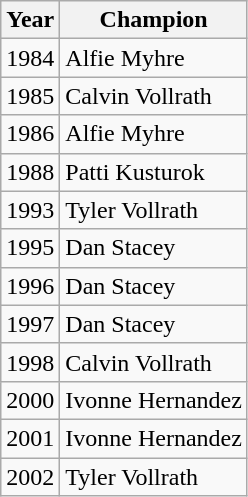<table class="wikitable">
<tr>
<th>Year</th>
<th>Champion</th>
</tr>
<tr>
<td>1984</td>
<td>Alfie Myhre</td>
</tr>
<tr>
<td>1985</td>
<td>Calvin Vollrath</td>
</tr>
<tr>
<td>1986</td>
<td>Alfie Myhre</td>
</tr>
<tr>
<td>1988</td>
<td>Patti Kusturok</td>
</tr>
<tr>
<td>1993</td>
<td>Tyler Vollrath</td>
</tr>
<tr>
<td>1995</td>
<td>Dan Stacey</td>
</tr>
<tr>
<td>1996</td>
<td>Dan Stacey</td>
</tr>
<tr>
<td>1997</td>
<td>Dan Stacey</td>
</tr>
<tr>
<td>1998</td>
<td>Calvin Vollrath</td>
</tr>
<tr>
<td>2000</td>
<td>Ivonne Hernandez</td>
</tr>
<tr>
<td>2001</td>
<td>Ivonne Hernandez</td>
</tr>
<tr>
<td>2002</td>
<td>Tyler Vollrath</td>
</tr>
</table>
